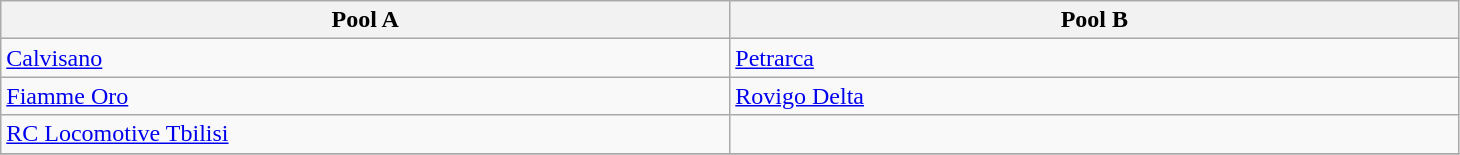<table class="wikitable">
<tr>
<th width=16%>Pool A</th>
<th width=16%>Pool B</th>
</tr>
<tr>
<td> <a href='#'>Calvisano</a></td>
<td> <a href='#'>Petrarca</a></td>
</tr>
<tr>
<td> <a href='#'>Fiamme Oro</a></td>
<td> <a href='#'>Rovigo Delta</a></td>
</tr>
<tr>
<td> <a href='#'>RC Locomotive Tbilisi</a></td>
<td> </td>
</tr>
<tr valign=top>
</tr>
</table>
